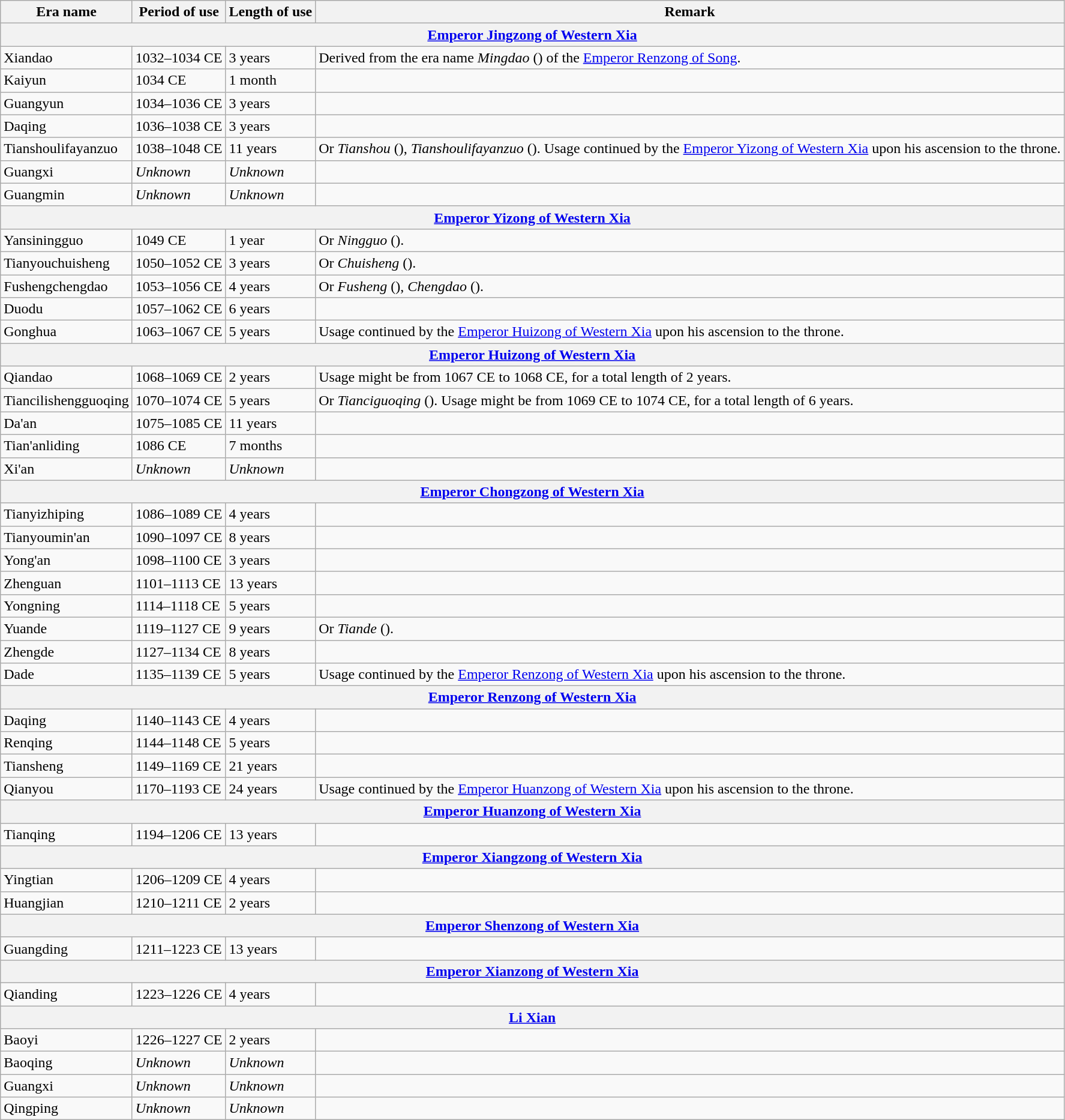<table class="wikitable">
<tr>
<th>Era name</th>
<th>Period of use</th>
<th>Length of use</th>
<th>Remark</th>
</tr>
<tr>
<th colspan="4"><a href='#'>Emperor Jingzong of Western Xia</a><br></th>
</tr>
<tr>
<td>Xiandao<br></td>
<td>1032–1034 CE</td>
<td>3 years</td>
<td>Derived from the era name <em>Mingdao</em> () of the <a href='#'>Emperor Renzong of Song</a>.</td>
</tr>
<tr>
<td>Kaiyun<br></td>
<td>1034 CE</td>
<td>1 month</td>
<td></td>
</tr>
<tr>
<td>Guangyun<br></td>
<td>1034–1036 CE</td>
<td>3 years</td>
<td></td>
</tr>
<tr>
<td>Daqing<br></td>
<td>1036–1038 CE</td>
<td>3 years</td>
<td></td>
</tr>
<tr>
<td>Tianshoulifayanzuo<br></td>
<td>1038–1048 CE</td>
<td>11 years</td>
<td>Or <em>Tianshou</em> (), <em>Tianshoulifayanzuo</em> (). Usage continued by the <a href='#'>Emperor Yizong of Western Xia</a> upon his ascension to the throne.</td>
</tr>
<tr>
<td>Guangxi<br></td>
<td><em>Unknown</em></td>
<td><em>Unknown</em></td>
<td></td>
</tr>
<tr>
<td>Guangmin<br></td>
<td><em>Unknown</em></td>
<td><em>Unknown</em></td>
<td></td>
</tr>
<tr>
<th colspan="4"><a href='#'>Emperor Yizong of Western Xia</a><br></th>
</tr>
<tr>
<td>Yansiningguo<br></td>
<td>1049 CE</td>
<td>1 year</td>
<td>Or <em>Ningguo</em> ().</td>
</tr>
<tr>
<td>Tianyouchuisheng<br></td>
<td>1050–1052 CE</td>
<td>3 years</td>
<td>Or <em>Chuisheng</em> ().</td>
</tr>
<tr>
<td>Fushengchengdao<br></td>
<td>1053–1056 CE</td>
<td>4 years</td>
<td>Or <em>Fusheng</em> (), <em>Chengdao</em> ().</td>
</tr>
<tr>
<td>Duodu<br></td>
<td>1057–1062 CE</td>
<td>6 years</td>
<td></td>
</tr>
<tr>
<td>Gonghua<br></td>
<td>1063–1067 CE</td>
<td>5 years</td>
<td>Usage continued by the <a href='#'>Emperor Huizong of Western Xia</a> upon his ascension to the throne.</td>
</tr>
<tr>
<th colspan="4"><a href='#'>Emperor Huizong of Western Xia</a><br></th>
</tr>
<tr>
<td>Qiandao<br></td>
<td>1068–1069 CE</td>
<td>2 years</td>
<td>Usage might be from 1067 CE to 1068 CE, for a total length of 2 years.</td>
</tr>
<tr>
<td>Tiancilishengguoqing<br></td>
<td>1070–1074 CE</td>
<td>5 years</td>
<td>Or <em>Tianciguoqing</em> (). Usage might be from 1069 CE to 1074 CE, for a total length of 6 years.</td>
</tr>
<tr>
<td>Da'an<br></td>
<td>1075–1085 CE</td>
<td>11 years</td>
<td></td>
</tr>
<tr>
<td>Tian'anliding<br></td>
<td>1086 CE</td>
<td>7 months</td>
<td></td>
</tr>
<tr>
<td>Xi'an<br></td>
<td><em>Unknown</em></td>
<td><em>Unknown</em></td>
<td></td>
</tr>
<tr>
<th colspan="4"><a href='#'>Emperor Chongzong of Western Xia</a><br></th>
</tr>
<tr>
<td>Tianyizhiping<br></td>
<td>1086–1089 CE</td>
<td>4 years</td>
<td></td>
</tr>
<tr>
<td>Tianyoumin'an<br></td>
<td>1090–1097 CE</td>
<td>8 years</td>
<td></td>
</tr>
<tr>
<td>Yong'an<br></td>
<td>1098–1100 CE</td>
<td>3 years</td>
<td></td>
</tr>
<tr>
<td>Zhenguan<br></td>
<td>1101–1113 CE</td>
<td>13 years</td>
<td></td>
</tr>
<tr>
<td>Yongning<br></td>
<td>1114–1118 CE</td>
<td>5 years</td>
<td></td>
</tr>
<tr>
<td>Yuande<br></td>
<td>1119–1127 CE</td>
<td>9 years</td>
<td>Or <em>Tiande</em> ().</td>
</tr>
<tr>
<td>Zhengde<br></td>
<td>1127–1134 CE</td>
<td>8 years</td>
<td></td>
</tr>
<tr>
<td>Dade<br></td>
<td>1135–1139 CE</td>
<td>5 years</td>
<td>Usage continued by the <a href='#'>Emperor Renzong of Western Xia</a> upon his ascension to the throne.</td>
</tr>
<tr>
<th colspan="4"><a href='#'>Emperor Renzong of Western Xia</a><br></th>
</tr>
<tr>
<td>Daqing<br></td>
<td>1140–1143 CE</td>
<td>4 years</td>
<td></td>
</tr>
<tr>
<td>Renqing<br></td>
<td>1144–1148 CE</td>
<td>5 years</td>
<td></td>
</tr>
<tr>
<td>Tiansheng<br></td>
<td>1149–1169 CE</td>
<td>21 years</td>
<td></td>
</tr>
<tr>
<td>Qianyou<br></td>
<td>1170–1193 CE</td>
<td>24 years</td>
<td>Usage continued by the <a href='#'>Emperor Huanzong of Western Xia</a> upon his ascension to the throne.</td>
</tr>
<tr>
<th colspan="4"><a href='#'>Emperor Huanzong of Western Xia</a><br></th>
</tr>
<tr>
<td>Tianqing<br></td>
<td>1194–1206 CE</td>
<td>13 years</td>
<td></td>
</tr>
<tr>
<th colspan="4"><a href='#'>Emperor Xiangzong of Western Xia</a><br></th>
</tr>
<tr>
<td>Yingtian<br></td>
<td>1206–1209 CE</td>
<td>4 years</td>
<td></td>
</tr>
<tr>
<td>Huangjian<br></td>
<td>1210–1211 CE</td>
<td>2 years</td>
<td></td>
</tr>
<tr>
<th colspan="4"><a href='#'>Emperor Shenzong of Western Xia</a><br></th>
</tr>
<tr>
<td>Guangding<br></td>
<td>1211–1223 CE</td>
<td>13 years</td>
<td></td>
</tr>
<tr>
<th colspan="4"><a href='#'>Emperor Xianzong of Western Xia</a><br></th>
</tr>
<tr>
<td>Qianding<br></td>
<td>1223–1226 CE</td>
<td>4 years</td>
<td></td>
</tr>
<tr>
<th colspan="4"><a href='#'>Li Xian</a><br></th>
</tr>
<tr>
<td>Baoyi<br></td>
<td>1226–1227 CE</td>
<td>2 years</td>
<td></td>
</tr>
<tr>
<td>Baoqing<br></td>
<td><em>Unknown</em></td>
<td><em>Unknown</em></td>
<td></td>
</tr>
<tr>
<td>Guangxi<br></td>
<td><em>Unknown</em></td>
<td><em>Unknown</em></td>
<td></td>
</tr>
<tr>
<td>Qingping<br></td>
<td><em>Unknown</em></td>
<td><em>Unknown</em></td>
<td></td>
</tr>
</table>
